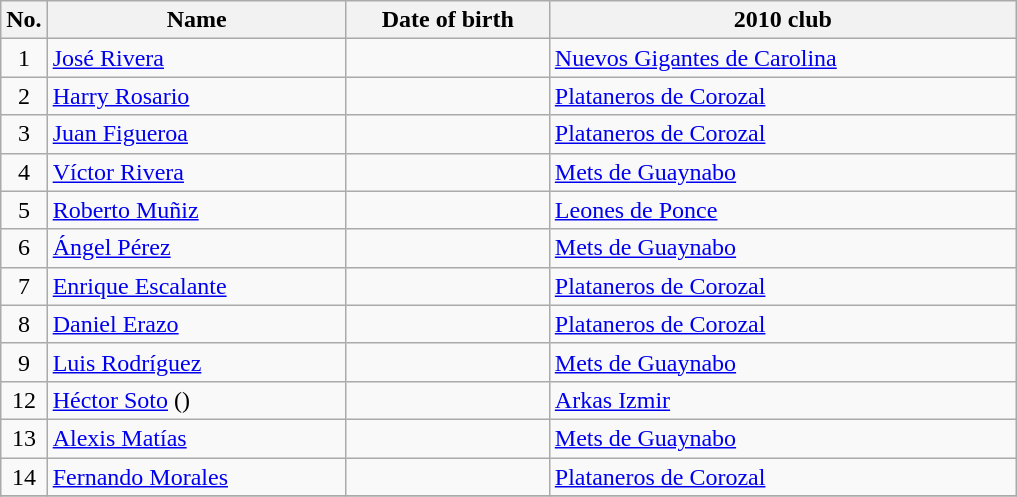<table class="wikitable sortable" style="font-size:100%; text-align:center;">
<tr>
<th>No.</th>
<th style="width:12em">Name</th>
<th style="width:8em">Date of birth</th>
<th style="width:19em">2010 club</th>
</tr>
<tr>
<td>1</td>
<td align=left><a href='#'>José Rivera</a></td>
<td align=right></td>
<td align=left> <a href='#'>Nuevos Gigantes de Carolina</a></td>
</tr>
<tr>
<td>2</td>
<td align=left><a href='#'>Harry Rosario</a></td>
<td align=right></td>
<td align=left> <a href='#'>Plataneros de Corozal</a></td>
</tr>
<tr>
<td>3</td>
<td align=left><a href='#'>Juan Figueroa</a></td>
<td align=right></td>
<td align=left> <a href='#'>Plataneros de Corozal</a></td>
</tr>
<tr>
<td>4</td>
<td align=left><a href='#'>Víctor Rivera</a></td>
<td align=right></td>
<td align=left> <a href='#'>Mets de Guaynabo</a></td>
</tr>
<tr>
<td>5</td>
<td align=left><a href='#'>Roberto Muñiz</a></td>
<td align=right></td>
<td align=left> <a href='#'>Leones de Ponce</a></td>
</tr>
<tr>
<td>6</td>
<td align=left><a href='#'>Ángel Pérez</a></td>
<td align=right></td>
<td align=left> <a href='#'>Mets de Guaynabo</a></td>
</tr>
<tr>
<td>7</td>
<td align=left><a href='#'>Enrique Escalante</a></td>
<td align=right></td>
<td align=left> <a href='#'>Plataneros de Corozal</a></td>
</tr>
<tr>
<td>8</td>
<td align=left><a href='#'>Daniel Erazo</a></td>
<td align=right></td>
<td align=left> <a href='#'>Plataneros de Corozal</a></td>
</tr>
<tr>
<td>9</td>
<td align=left><a href='#'>Luis Rodríguez</a></td>
<td align=right></td>
<td align=left> <a href='#'>Mets de Guaynabo</a></td>
</tr>
<tr>
<td>12</td>
<td align=left><a href='#'>Héctor Soto</a> ()</td>
<td align=right></td>
<td align=left> <a href='#'>Arkas Izmir</a></td>
</tr>
<tr>
<td>13</td>
<td align=left><a href='#'>Alexis Matías</a></td>
<td align=right></td>
<td align=left> <a href='#'>Mets de Guaynabo</a></td>
</tr>
<tr>
<td>14</td>
<td align=left><a href='#'>Fernando Morales</a></td>
<td align=right></td>
<td align=left> <a href='#'>Plataneros de Corozal</a></td>
</tr>
<tr>
</tr>
</table>
